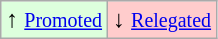<table class="wikitable" align="center">
<tr>
<td style="background:#ddffdd">↑ <small><a href='#'>Promoted</a></small></td>
<td style="background:#ffcccc">↓ <small><a href='#'>Relegated</a></small></td>
</tr>
</table>
